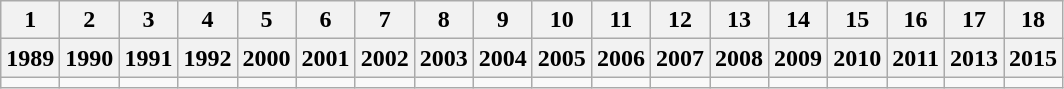<table class="wikitable">
<tr align="center">
<th>1</th>
<th>2</th>
<th>3</th>
<th>4</th>
<th>5</th>
<th>6</th>
<th>7</th>
<th>8</th>
<th>9</th>
<th>10</th>
<th>11</th>
<th>12</th>
<th>13</th>
<th>14</th>
<th>15</th>
<th>16</th>
<th>17</th>
<th>18</th>
</tr>
<tr align="center">
<th>1989</th>
<th>1990</th>
<th>1991</th>
<th>1992</th>
<th>2000</th>
<th>2001</th>
<th>2002</th>
<th>2003</th>
<th>2004</th>
<th>2005</th>
<th>2006</th>
<th>2007</th>
<th>2008</th>
<th>2009</th>
<th>2010</th>
<th>2011</th>
<th>2013</th>
<th>2015</th>
</tr>
<tr align="center">
<td></td>
<td></td>
<td></td>
<td></td>
<td></td>
<td></td>
<td></td>
<td></td>
<td></td>
<td></td>
<td></td>
<td></td>
<td></td>
<td></td>
<td></td>
<td></td>
<td></td>
<td></td>
</tr>
</table>
